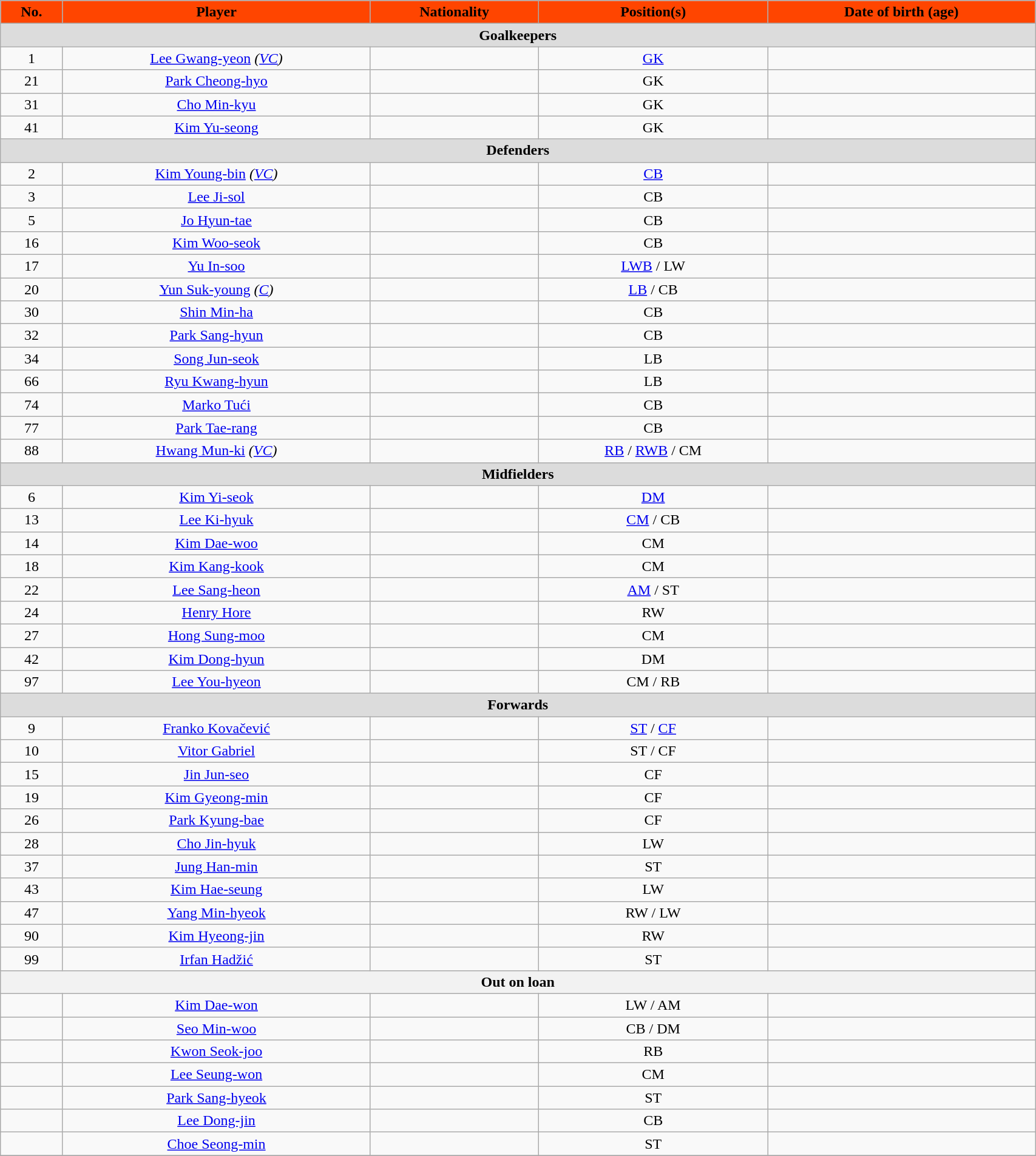<table class="wikitable" style="text-align:center;width:90%">
<tr>
<th style="background:#FF4500; color:black; text-align:center;">No.</th>
<th style="background:#FF4500; color:black; text-align:center;">Player</th>
<th style="background:#FF4500; color:black; text-align:center;">Nationality</th>
<th style="background:#FF4500; color:black; text-align:center;">Position(s)</th>
<th style="background:#FF4500; color:black; text-align:center;">Date of birth (age)</th>
</tr>
<tr>
<th colspan="5" style="background:#dcdcdc; text-align:center;">Goalkeepers</th>
</tr>
<tr>
<td>1</td>
<td><a href='#'>Lee Gwang-yeon</a> <em>(<a href='#'>VC</a>)</em></td>
<td></td>
<td><a href='#'>GK</a></td>
<td></td>
</tr>
<tr>
<td>21</td>
<td><a href='#'>Park Cheong-hyo</a></td>
<td></td>
<td>GK</td>
<td></td>
</tr>
<tr>
<td>31</td>
<td><a href='#'>Cho Min-kyu</a></td>
<td></td>
<td>GK</td>
<td></td>
</tr>
<tr>
<td>41</td>
<td><a href='#'>Kim Yu-seong</a></td>
<td></td>
<td>GK</td>
<td></td>
</tr>
<tr>
<th colspan="5" style="background:#dcdcdc; text-align:center;">Defenders</th>
</tr>
<tr>
<td>2</td>
<td><a href='#'>Kim Young-bin</a> <em>(<a href='#'>VC</a>)</em></td>
<td></td>
<td><a href='#'>CB</a></td>
<td></td>
</tr>
<tr>
<td>3</td>
<td><a href='#'>Lee Ji-sol</a></td>
<td></td>
<td>CB</td>
<td></td>
</tr>
<tr>
<td>5</td>
<td><a href='#'>Jo Hyun-tae</a></td>
<td></td>
<td>CB</td>
<td></td>
</tr>
<tr>
<td>16</td>
<td><a href='#'>Kim Woo-seok</a></td>
<td></td>
<td>CB</td>
<td></td>
</tr>
<tr>
<td>17</td>
<td><a href='#'>Yu In-soo</a></td>
<td></td>
<td><a href='#'>LWB</a> / LW</td>
<td></td>
</tr>
<tr>
<td>20</td>
<td><a href='#'>Yun Suk-young</a> <em>(<a href='#'>C</a>)</em></td>
<td></td>
<td><a href='#'>LB</a> / CB</td>
<td></td>
</tr>
<tr>
<td>30</td>
<td><a href='#'>Shin Min-ha</a></td>
<td></td>
<td>CB</td>
<td></td>
</tr>
<tr>
<td>32</td>
<td><a href='#'>Park Sang-hyun</a></td>
<td></td>
<td>CB</td>
<td></td>
</tr>
<tr>
<td>34</td>
<td><a href='#'>Song Jun-seok</a></td>
<td></td>
<td>LB</td>
<td></td>
</tr>
<tr>
<td>66</td>
<td><a href='#'>Ryu Kwang-hyun</a></td>
<td></td>
<td>LB</td>
<td></td>
</tr>
<tr>
<td>74</td>
<td><a href='#'>Marko Tući</a></td>
<td></td>
<td>CB</td>
<td></td>
</tr>
<tr>
<td>77</td>
<td><a href='#'>Park Tae-rang</a></td>
<td></td>
<td>CB</td>
<td></td>
</tr>
<tr>
<td>88</td>
<td><a href='#'>Hwang Mun-ki</a> <em>(<a href='#'>VC</a>)</em></td>
<td></td>
<td><a href='#'>RB</a> / <a href='#'>RWB</a> / CM</td>
<td></td>
</tr>
<tr>
<th colspan="5" style="background:#dcdcdc; text-align:center;">Midfielders</th>
</tr>
<tr>
<td>6</td>
<td><a href='#'>Kim Yi-seok</a></td>
<td></td>
<td><a href='#'>DM</a></td>
<td></td>
</tr>
<tr>
<td>13</td>
<td><a href='#'>Lee Ki-hyuk</a></td>
<td></td>
<td><a href='#'>CM</a> / CB</td>
<td></td>
</tr>
<tr>
<td>14</td>
<td><a href='#'>Kim Dae-woo</a></td>
<td></td>
<td>CM</td>
<td></td>
</tr>
<tr>
<td>18</td>
<td><a href='#'>Kim Kang-kook</a></td>
<td></td>
<td>CM</td>
<td></td>
</tr>
<tr>
<td>22</td>
<td><a href='#'>Lee Sang-heon</a></td>
<td></td>
<td><a href='#'>AM</a> / ST</td>
<td></td>
</tr>
<tr>
<td>24</td>
<td><a href='#'>Henry Hore</a></td>
<td></td>
<td>RW</td>
<td></td>
</tr>
<tr>
<td>27</td>
<td><a href='#'>Hong Sung-moo</a></td>
<td></td>
<td>CM</td>
<td></td>
</tr>
<tr>
<td>42</td>
<td><a href='#'>Kim Dong-hyun</a></td>
<td></td>
<td>DM</td>
<td></td>
</tr>
<tr>
<td>97</td>
<td><a href='#'>Lee You-hyeon</a></td>
<td></td>
<td>CM / RB</td>
<td></td>
</tr>
<tr>
<th colspan="5" style="background:#dcdcdc; text-align:center;">Forwards</th>
</tr>
<tr>
<td>9</td>
<td><a href='#'>Franko Kovačević</a></td>
<td></td>
<td><a href='#'>ST</a> / <a href='#'>CF</a></td>
<td></td>
</tr>
<tr>
<td>10</td>
<td><a href='#'>Vitor Gabriel</a></td>
<td></td>
<td>ST / CF</td>
<td></td>
</tr>
<tr>
<td>15</td>
<td><a href='#'>Jin Jun-seo</a></td>
<td></td>
<td>CF</td>
<td></td>
</tr>
<tr>
<td>19</td>
<td><a href='#'>Kim Gyeong-min</a></td>
<td></td>
<td>CF</td>
<td></td>
</tr>
<tr>
<td>26</td>
<td><a href='#'>Park Kyung-bae</a></td>
<td></td>
<td>CF</td>
<td></td>
</tr>
<tr>
<td>28</td>
<td><a href='#'>Cho Jin-hyuk</a></td>
<td></td>
<td>LW</td>
<td></td>
</tr>
<tr>
<td>37</td>
<td><a href='#'>Jung Han-min</a></td>
<td></td>
<td>ST</td>
<td></td>
</tr>
<tr>
<td>43</td>
<td><a href='#'>Kim Hae-seung</a></td>
<td></td>
<td>LW</td>
<td></td>
</tr>
<tr>
<td>47</td>
<td><a href='#'>Yang Min-hyeok</a></td>
<td></td>
<td>RW / LW</td>
<td></td>
</tr>
<tr>
<td>90</td>
<td><a href='#'>Kim Hyeong-jin</a></td>
<td></td>
<td>RW</td>
<td></td>
</tr>
<tr>
<td>99</td>
<td><a href='#'>Irfan Hadžić</a></td>
<td></td>
<td>ST</td>
<td></td>
</tr>
<tr>
<th colspan="5">Out on loan</th>
</tr>
<tr>
<td></td>
<td><a href='#'>Kim Dae-won</a></td>
<td></td>
<td>LW / AM</td>
<td></td>
</tr>
<tr>
<td></td>
<td><a href='#'>Seo Min-woo</a></td>
<td></td>
<td>CB / DM</td>
<td></td>
</tr>
<tr>
<td></td>
<td><a href='#'>Kwon Seok-joo</a></td>
<td></td>
<td>RB</td>
<td></td>
</tr>
<tr>
<td></td>
<td><a href='#'>Lee Seung-won</a></td>
<td></td>
<td>CM</td>
<td></td>
</tr>
<tr>
<td></td>
<td><a href='#'>Park Sang-hyeok</a></td>
<td></td>
<td>ST</td>
<td></td>
</tr>
<tr>
<td></td>
<td><a href='#'>Lee Dong-jin</a></td>
<td></td>
<td>CB</td>
<td></td>
</tr>
<tr>
<td></td>
<td><a href='#'>Choe Seong-min</a></td>
<td></td>
<td>ST</td>
<td></td>
</tr>
<tr>
</tr>
</table>
